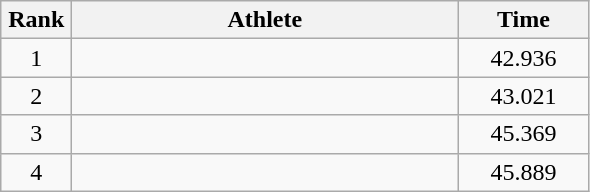<table class=wikitable style="text-align:center">
<tr>
<th width=40>Rank</th>
<th width=250>Athlete</th>
<th width=80>Time</th>
</tr>
<tr>
<td>1</td>
<td align=left></td>
<td>42.936</td>
</tr>
<tr>
<td>2</td>
<td align=left></td>
<td>43.021</td>
</tr>
<tr>
<td>3</td>
<td align=left></td>
<td>45.369</td>
</tr>
<tr>
<td>4</td>
<td align=left></td>
<td>45.889</td>
</tr>
</table>
